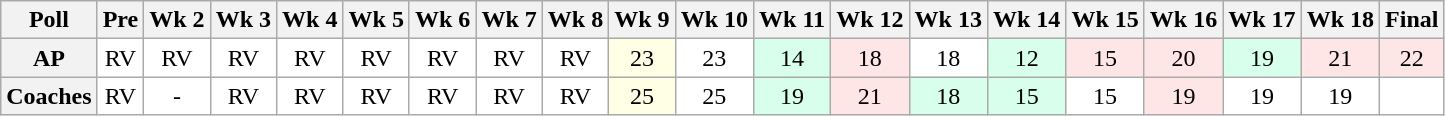<table class="wikitable" style="white-space:nowrap;">
<tr>
<th>Poll</th>
<th>Pre</th>
<th>Wk 2</th>
<th>Wk 3</th>
<th>Wk 4</th>
<th>Wk 5</th>
<th>Wk 6</th>
<th>Wk 7</th>
<th>Wk 8</th>
<th>Wk 9</th>
<th>Wk 10</th>
<th>Wk 11</th>
<th>Wk 12</th>
<th>Wk 13</th>
<th>Wk 14</th>
<th>Wk 15</th>
<th>Wk 16</th>
<th>Wk 17</th>
<th>Wk 18</th>
<th>Final</th>
</tr>
<tr style="text-align:center;">
<th>AP</th>
<td style="background:#FFF;">RV</td>
<td style="background:#FFF;">RV</td>
<td style="background:#FFF;">RV</td>
<td style="background:#FFF;">RV</td>
<td style="background:#FFF;">RV</td>
<td style="background:#FFF;">RV</td>
<td style="background:#FFF;">RV</td>
<td style="background:#FFF;">RV</td>
<td style="background:#FFFFE6;">23</td>
<td style="background:#FFF;">23</td>
<td style="background:#D8FFEB;">14</td>
<td style="background:#FFE6E6;">18</td>
<td style="background:#FFF;">18</td>
<td style="background:#D8FFEB;">12</td>
<td style="background:#FFE6E6;">15</td>
<td style="background:#FFE6E6;">20</td>
<td style="background:#D8FFEB;">19</td>
<td style="background:#FFE6E6;">21</td>
<td style="background:#FFE6E6;">22</td>
</tr>
<tr style="text-align:center;">
<th>Coaches</th>
<td style="background:#FFF;">RV</td>
<td style="background:#FFF;">-</td>
<td style="background:#FFF;">RV</td>
<td style="background:#FFF;">RV</td>
<td style="background:#FFF;">RV</td>
<td style="background:#FFF;">RV</td>
<td style="background:#FFF;">RV</td>
<td style="background:#FFF;">RV</td>
<td style="background:#FFFFE6;">25</td>
<td style="background:#FFF;">25</td>
<td style="background:#D8FFEB;">19</td>
<td style="background:#FFE6E6;">21</td>
<td style="background:#D8FFEB;">18</td>
<td style="background:#D8FFEB;">15</td>
<td style="background:#FFF;">15</td>
<td style="background:#FFE6E6;">19</td>
<td style="background:#FFF;">19</td>
<td style="background:#FFF;">19</td>
<td style="background:#FFF;"></td>
</tr>
</table>
